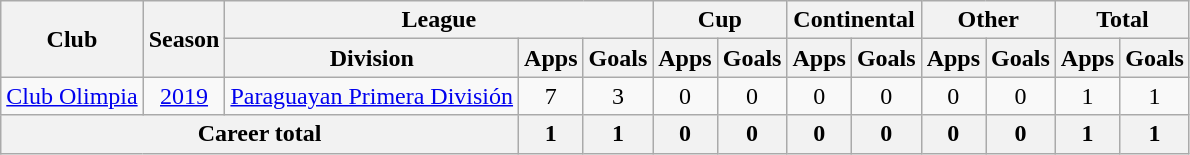<table class="wikitable" style="text-align: center">
<tr>
<th rowspan="2">Club</th>
<th rowspan="2">Season</th>
<th colspan="3">League</th>
<th colspan="2">Cup</th>
<th colspan="2">Continental</th>
<th colspan="2">Other</th>
<th colspan="2">Total</th>
</tr>
<tr>
<th>Division</th>
<th>Apps</th>
<th>Goals</th>
<th>Apps</th>
<th>Goals</th>
<th>Apps</th>
<th>Goals</th>
<th>Apps</th>
<th>Goals</th>
<th>Apps</th>
<th>Goals</th>
</tr>
<tr>
<td><a href='#'>Club Olimpia</a></td>
<td><a href='#'>2019</a></td>
<td><a href='#'>Paraguayan Primera División</a></td>
<td>7</td>
<td>3</td>
<td>0</td>
<td>0</td>
<td>0</td>
<td>0</td>
<td>0</td>
<td>0</td>
<td>1</td>
<td>1</td>
</tr>
<tr>
<th colspan="3"><strong>Career total</strong></th>
<th>1</th>
<th>1</th>
<th>0</th>
<th>0</th>
<th>0</th>
<th>0</th>
<th>0</th>
<th>0</th>
<th>1</th>
<th>1</th>
</tr>
</table>
